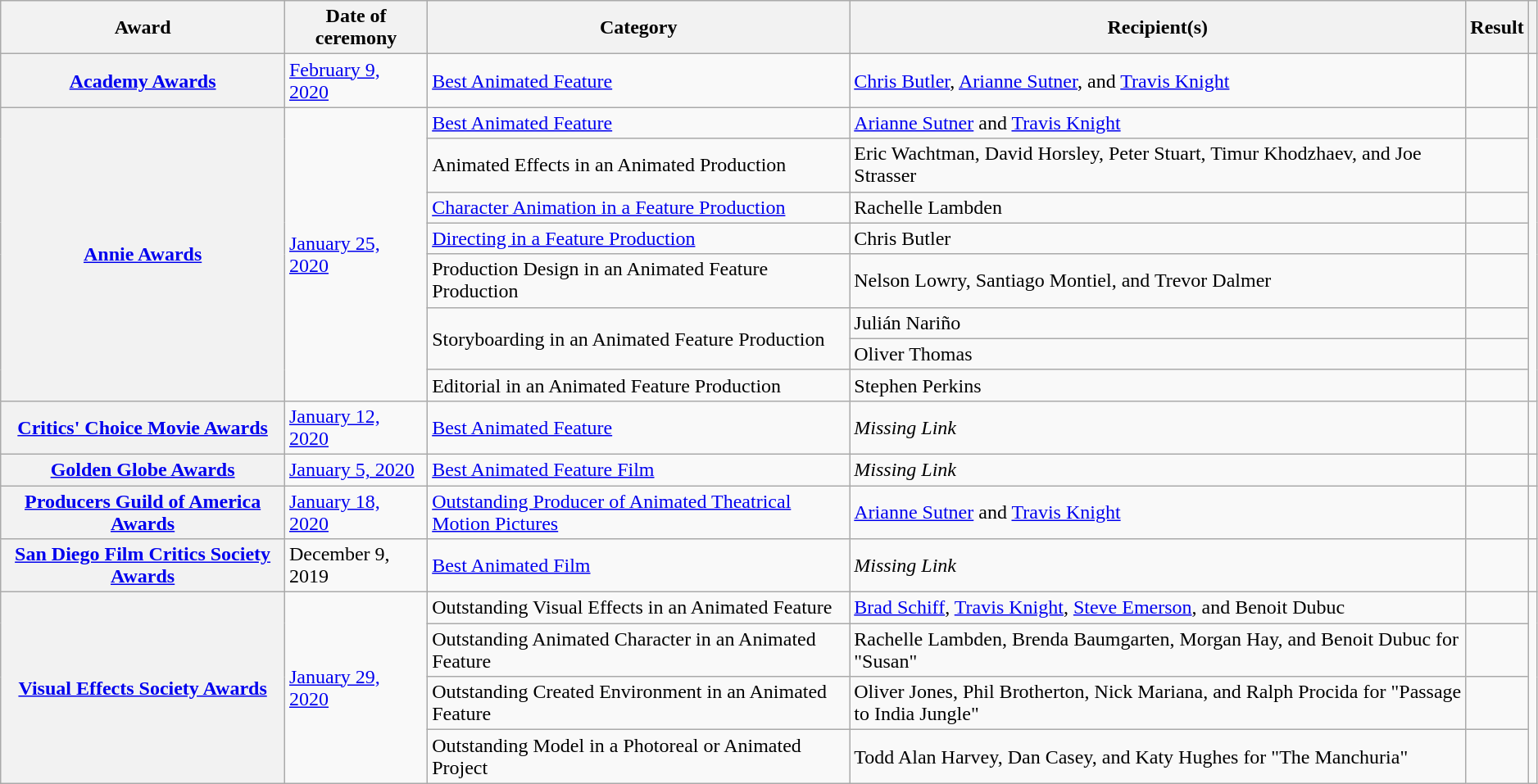<table class="wikitable sortable plainrowheaders col6center" style="width: 99%;">
<tr>
<th scope="col">Award</th>
<th scope="col">Date of ceremony</th>
<th scope="col">Category</th>
<th scope="col">Recipient(s)</th>
<th scope="col">Result</th>
<th scope="col" class="unsortable"></th>
</tr>
<tr>
<th scope="row"><a href='#'>Academy Awards</a></th>
<td><a href='#'>February 9, 2020</a></td>
<td><a href='#'>Best Animated Feature</a></td>
<td><a href='#'>Chris Butler</a>, <a href='#'>Arianne Sutner</a>, and <a href='#'>Travis Knight</a></td>
<td></td>
<td></td>
</tr>
<tr>
<th scope="row" rowspan="8"><a href='#'>Annie Awards</a></th>
<td rowspan="8"><a href='#'>January 25, 2020</a></td>
<td><a href='#'>Best Animated Feature</a></td>
<td><a href='#'>Arianne Sutner</a> and <a href='#'>Travis Knight</a></td>
<td></td>
<td rowspan="8"></td>
</tr>
<tr>
<td>Animated Effects in an Animated Production</td>
<td>Eric Wachtman, David Horsley, Peter Stuart, Timur Khodzhaev, and Joe Strasser</td>
<td></td>
</tr>
<tr>
<td><a href='#'>Character Animation in a Feature Production</a></td>
<td>Rachelle Lambden</td>
<td></td>
</tr>
<tr>
<td><a href='#'>Directing in a Feature Production</a></td>
<td>Chris Butler</td>
<td></td>
</tr>
<tr>
<td>Production Design in an Animated Feature Production</td>
<td>Nelson Lowry, Santiago Montiel, and Trevor Dalmer</td>
<td></td>
</tr>
<tr>
<td rowspan="2">Storyboarding in an Animated Feature Production</td>
<td>Julián Nariño</td>
<td></td>
</tr>
<tr>
<td>Oliver Thomas</td>
<td></td>
</tr>
<tr>
<td>Editorial in an Animated Feature Production</td>
<td>Stephen Perkins</td>
<td></td>
</tr>
<tr>
<th scope="row"><a href='#'>Critics' Choice Movie Awards</a></th>
<td><a href='#'>January 12, 2020</a></td>
<td><a href='#'>Best Animated Feature</a></td>
<td><em>Missing Link</em></td>
<td></td>
<td></td>
</tr>
<tr>
<th scope="row"><a href='#'>Golden Globe Awards</a></th>
<td><a href='#'>January 5, 2020</a></td>
<td><a href='#'>Best Animated Feature Film</a></td>
<td><em>Missing Link</em></td>
<td></td>
<td></td>
</tr>
<tr>
<th scope="row"><a href='#'>Producers Guild of America Awards</a></th>
<td><a href='#'>January 18, 2020</a></td>
<td><a href='#'>Outstanding Producer of Animated Theatrical Motion Pictures</a></td>
<td><a href='#'>Arianne Sutner</a> and <a href='#'>Travis Knight</a></td>
<td></td>
<td></td>
</tr>
<tr>
<th scope="row"><a href='#'>San Diego Film Critics Society Awards</a></th>
<td>December 9, 2019</td>
<td><a href='#'>Best Animated Film</a></td>
<td><em>Missing Link</em></td>
<td></td>
<td></td>
</tr>
<tr>
<th scope="row" rowspan="4"><a href='#'>Visual Effects Society Awards</a></th>
<td scope="row" rowspan="4"><a href='#'>January 29, 2020</a></td>
<td>Outstanding Visual Effects in an Animated Feature</td>
<td><a href='#'>Brad Schiff</a>, <a href='#'>Travis Knight</a>, <a href='#'>Steve Emerson</a>, and Benoit Dubuc</td>
<td></td>
<td rowspan="4"><br></td>
</tr>
<tr>
<td>Outstanding Animated Character in an Animated Feature</td>
<td>Rachelle Lambden, Brenda Baumgarten, Morgan Hay, and Benoit Dubuc for "Susan"</td>
<td></td>
</tr>
<tr>
<td>Outstanding Created Environment in an Animated Feature</td>
<td>Oliver Jones, Phil Brotherton, Nick Mariana, and Ralph Procida for "Passage to India Jungle"</td>
<td></td>
</tr>
<tr>
<td>Outstanding Model in a Photoreal or Animated Project</td>
<td>Todd Alan Harvey, Dan Casey, and Katy Hughes for "The Manchuria"</td>
<td></td>
</tr>
</table>
